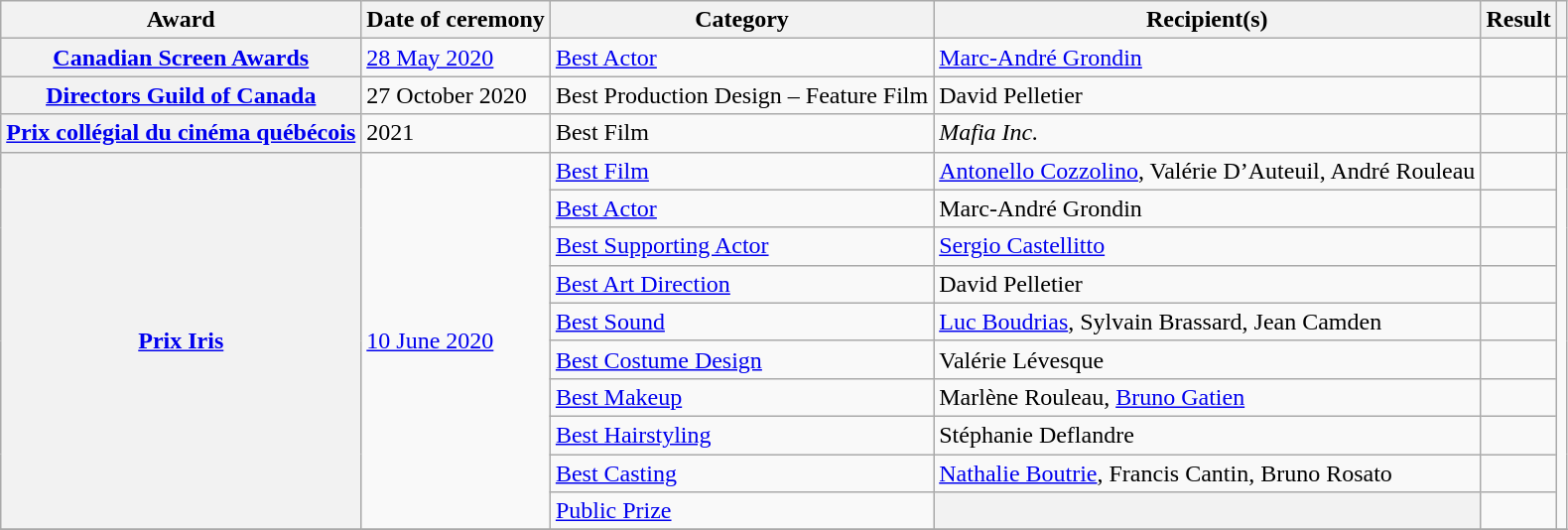<table class="wikitable plainrowheaders sortable">
<tr>
<th scope="col">Award</th>
<th scope="col">Date of ceremony</th>
<th scope="col">Category</th>
<th scope="col">Recipient(s)</th>
<th scope="col">Result</th>
<th scope="col" class="unsortable"></th>
</tr>
<tr>
<th scope="row"><a href='#'>Canadian Screen Awards</a></th>
<td><a href='#'>28 May 2020</a></td>
<td><a href='#'>Best Actor</a></td>
<td><a href='#'>Marc-André Grondin</a></td>
<td></td>
<td></td>
</tr>
<tr>
<th scope="row"><a href='#'>Directors Guild of Canada</a></th>
<td>27 October 2020</td>
<td>Best Production Design – Feature Film</td>
<td>David Pelletier</td>
<td></td>
<td></td>
</tr>
<tr>
<th scope="row" rowspan=1><a href='#'>Prix collégial du cinéma québécois</a></th>
<td>2021</td>
<td>Best Film</td>
<td><em>Mafia Inc.</em></td>
<td></td>
<td></td>
</tr>
<tr>
<th scope="row" rowspan=10><a href='#'>Prix Iris</a></th>
<td rowspan="10"><a href='#'>10 June 2020</a></td>
<td><a href='#'>Best Film</a></td>
<td><a href='#'>Antonello Cozzolino</a>, Valérie D’Auteuil, André Rouleau</td>
<td></td>
<td rowspan="10"></td>
</tr>
<tr>
<td><a href='#'>Best Actor</a></td>
<td>Marc-André Grondin</td>
<td></td>
</tr>
<tr>
<td><a href='#'>Best Supporting Actor</a></td>
<td><a href='#'>Sergio Castellitto</a></td>
<td></td>
</tr>
<tr>
<td><a href='#'>Best Art Direction</a></td>
<td>David Pelletier</td>
<td></td>
</tr>
<tr>
<td><a href='#'>Best Sound</a></td>
<td><a href='#'>Luc Boudrias</a>, Sylvain Brassard, Jean Camden</td>
<td></td>
</tr>
<tr>
<td><a href='#'>Best Costume Design</a></td>
<td>Valérie Lévesque</td>
<td></td>
</tr>
<tr>
<td><a href='#'>Best Makeup</a></td>
<td>Marlène Rouleau, <a href='#'>Bruno Gatien</a></td>
<td></td>
</tr>
<tr>
<td><a href='#'>Best Hairstyling</a></td>
<td>Stéphanie Deflandre</td>
<td></td>
</tr>
<tr>
<td><a href='#'>Best Casting</a></td>
<td><a href='#'>Nathalie Boutrie</a>, Francis Cantin, Bruno Rosato</td>
<td></td>
</tr>
<tr>
<td><a href='#'>Public Prize</a></td>
<th></th>
<td></td>
</tr>
<tr>
</tr>
</table>
